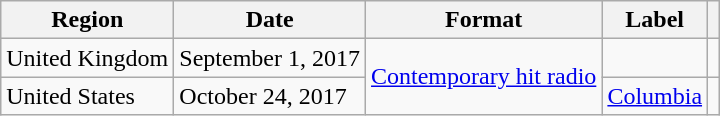<table class=wikitable>
<tr>
<th scope="col">Region</th>
<th scope="col">Date</th>
<th scope="col">Format</th>
<th scope="col">Label</th>
<th scope="col"></th>
</tr>
<tr>
<td>United Kingdom</td>
<td>September 1, 2017</td>
<td rowspan="2"><a href='#'>Contemporary hit radio</a></td>
<td rowspan="1"></td>
<td></td>
</tr>
<tr>
<td>United States</td>
<td>October 24, 2017</td>
<td><a href='#'>Columbia</a></td>
<td></td>
</tr>
</table>
